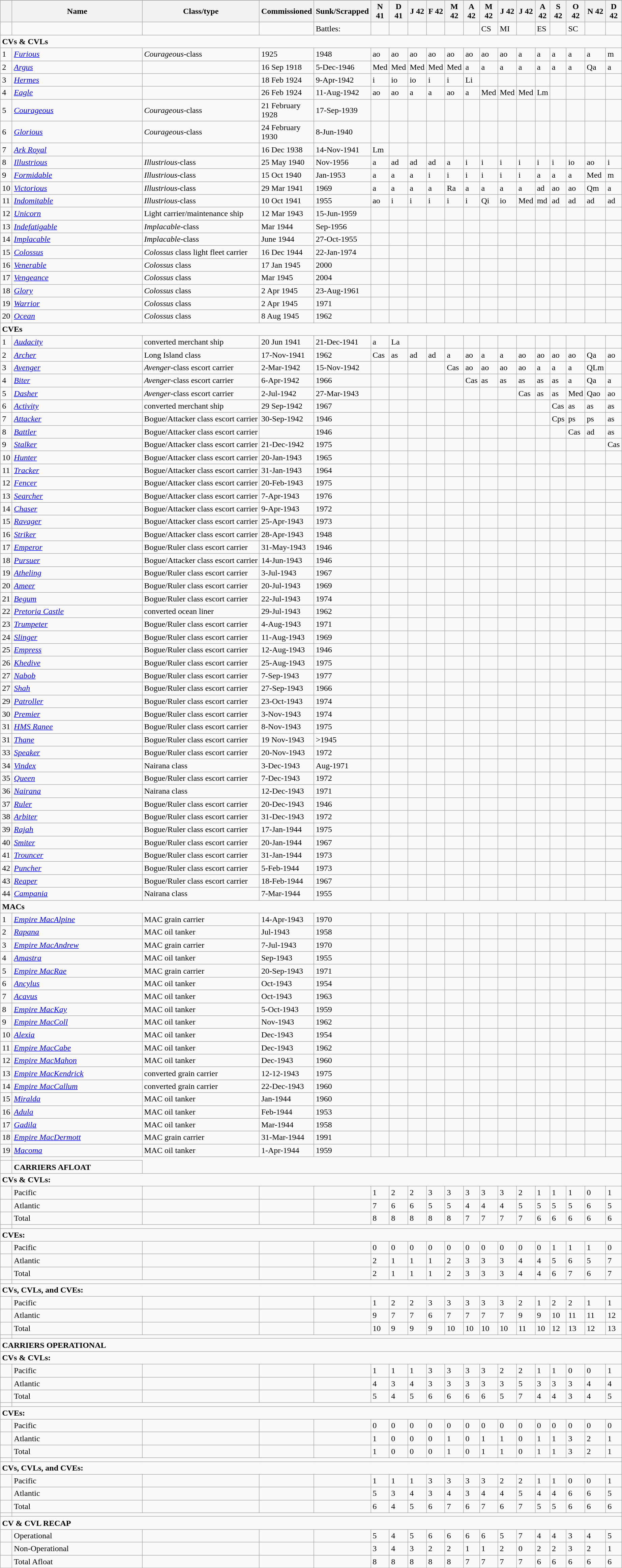<table class="wikitable">
<tr>
</tr>
<tr>
<th scope="col" style="width: 15px;"></th>
<th scope="col" style="width: 250px;">Name</th>
<th>Class/type</th>
<th scope="col" style="width: 100px;">Commissioned</th>
<th scope="col" width="100">Sunk/Scrapped</th>
<th scope="col" width="5">N 41</th>
<th scope="col" width="5">D 41</th>
<th scope="col" width="5">J 42</th>
<th scope="col" width="5">F 42</th>
<th scope="col" width="5">M 42</th>
<th scope="col" width="5">A 42</th>
<th scope="col" width="5">M 42</th>
<th scope="col" width="5">J 42</th>
<th scope="col" width="5">J 42</th>
<th scope="col" width="5">A 42</th>
<th scope="col" width="5">S 42</th>
<th scope="col" width="5">O 42</th>
<th scope="col" width="5">N 42</th>
<th scope="col" width="5">D 42</th>
</tr>
<tr>
<td></td>
<td></td>
<td></td>
<td></td>
<td>Battles:</td>
<td></td>
<td></td>
<td></td>
<td></td>
<td></td>
<td></td>
<td>CS</td>
<td>MI</td>
<td></td>
<td>ES</td>
<td></td>
<td>SC</td>
<td></td>
<td></td>
</tr>
<tr>
<td colspan="19"><strong>CVs & CVLs</strong></td>
</tr>
<tr>
<td>1</td>
<td><em><a href='#'>Furious</a></em>  </td>
<td><em>Courageous</em>-class</td>
<td>1925</td>
<td>1948</td>
<td>ao</td>
<td>ao</td>
<td>ao</td>
<td>ao</td>
<td>ao</td>
<td>ao</td>
<td>ao</td>
<td>ao</td>
<td>a</td>
<td>a</td>
<td>a</td>
<td>a</td>
<td>a</td>
<td>m</td>
</tr>
<tr>
<td>2</td>
<td><em><a href='#'>Argus</a></em> </td>
<td></td>
<td>16 Sep 1918</td>
<td>5-Dec-1946</td>
<td>Med</td>
<td>Med</td>
<td>Med</td>
<td>Med</td>
<td>Med</td>
<td>a</td>
<td>a</td>
<td>a</td>
<td>a</td>
<td>a</td>
<td>a</td>
<td>a</td>
<td>Qa</td>
<td>a</td>
</tr>
<tr>
<td>3</td>
<td><em><a href='#'>Hermes</a></em>  </td>
<td></td>
<td>18 Feb 1924</td>
<td>9-Apr-1942</td>
<td>i</td>
<td>io</td>
<td>io</td>
<td>i</td>
<td>i</td>
<td>Li</td>
<td></td>
<td></td>
<td></td>
<td></td>
<td></td>
<td></td>
<td></td>
<td></td>
</tr>
<tr>
<td>4</td>
<td><em><a href='#'>Eagle</a></em>  </td>
<td></td>
<td>26 Feb 1924</td>
<td>11-Aug-1942</td>
<td>ao</td>
<td>ao</td>
<td>a</td>
<td>a</td>
<td>ao</td>
<td>a</td>
<td>Med</td>
<td>Med</td>
<td>Med</td>
<td>Lm</td>
<td></td>
<td></td>
<td></td>
<td></td>
</tr>
<tr>
<td>5</td>
<td><em><a href='#'>Courageous</a></em>  </td>
<td><em>Courageous</em>-class</td>
<td>21 February 1928</td>
<td>17-Sep-1939</td>
<td></td>
<td></td>
<td></td>
<td></td>
<td></td>
<td></td>
<td></td>
<td></td>
<td></td>
<td></td>
<td></td>
<td></td>
<td></td>
<td></td>
</tr>
<tr>
<td>6</td>
<td><em><a href='#'>Glorious</a></em>  </td>
<td><em>Courageous</em>-class</td>
<td>24 February 1930</td>
<td>8-Jun-1940</td>
<td></td>
<td></td>
<td></td>
<td></td>
<td></td>
<td></td>
<td></td>
<td></td>
<td></td>
<td></td>
<td></td>
<td></td>
<td></td>
<td></td>
</tr>
<tr>
<td>7</td>
<td><em><a href='#'>Ark Royal</a></em>  </td>
<td></td>
<td>16 Dec 1938</td>
<td>14-Nov-1941</td>
<td>Lm</td>
<td></td>
<td></td>
<td></td>
<td></td>
<td></td>
<td></td>
<td></td>
<td></td>
<td></td>
<td></td>
<td></td>
<td></td>
<td></td>
</tr>
<tr>
<td>8</td>
<td><a href='#'><em>Illustrious</em></a></td>
<td><em>Illustrious</em>-class</td>
<td>25 May 1940</td>
<td>Nov-1956</td>
<td>a</td>
<td>ad</td>
<td>ad</td>
<td>ad</td>
<td>a</td>
<td>i</td>
<td>i</td>
<td>i</td>
<td>i</td>
<td>i</td>
<td>i</td>
<td>io</td>
<td>ao</td>
<td>i</td>
</tr>
<tr>
<td>9</td>
<td><em><a href='#'>Formidable</a></em>  </td>
<td><em>Illustrious</em>-class</td>
<td>15 Oct 1940</td>
<td>Jan-1953</td>
<td>a</td>
<td>a</td>
<td>a</td>
<td>i</td>
<td>i</td>
<td>i</td>
<td>i</td>
<td>i</td>
<td>i</td>
<td>a</td>
<td>a</td>
<td>a</td>
<td>Med</td>
<td>m</td>
</tr>
<tr>
<td>10</td>
<td><em><a href='#'>Victorious</a></em>  </td>
<td><em>Illustrious</em>-class</td>
<td>29 Mar 1941</td>
<td>1969</td>
<td>a</td>
<td>a</td>
<td>a</td>
<td>a</td>
<td>Ra</td>
<td>a</td>
<td>a</td>
<td>a</td>
<td>a</td>
<td>ad</td>
<td>ao</td>
<td>ao</td>
<td>Qm</td>
<td>a</td>
</tr>
<tr>
<td>11</td>
<td><em><a href='#'>Indomitable</a></em>  </td>
<td><em>Illustrious</em>-class</td>
<td>10 Oct 1941</td>
<td>1955</td>
<td>ao</td>
<td>i</td>
<td>i</td>
<td>i</td>
<td>i</td>
<td>i</td>
<td>Qi</td>
<td>io</td>
<td>Med</td>
<td>md</td>
<td>ad</td>
<td>ad</td>
<td>ad</td>
<td>ad</td>
</tr>
<tr>
<td>12</td>
<td><em><a href='#'>Unicorn</a></em></td>
<td>Light carrier/maintenance ship</td>
<td>12 Mar 1943</td>
<td>15-Jun-1959</td>
<td></td>
<td></td>
<td></td>
<td></td>
<td></td>
<td></td>
<td></td>
<td></td>
<td></td>
<td></td>
<td></td>
<td></td>
<td></td>
<td></td>
</tr>
<tr>
<td>13</td>
<td><em><a href='#'>Indefatigable</a></em></td>
<td><em>Implacable</em>-class</td>
<td>Mar 1944</td>
<td>Sep-1956</td>
<td></td>
<td></td>
<td></td>
<td></td>
<td></td>
<td></td>
<td></td>
<td></td>
<td></td>
<td></td>
<td></td>
<td></td>
<td></td>
<td></td>
</tr>
<tr>
<td>14</td>
<td><em><a href='#'>Implacable</a></em></td>
<td><em>Implacable</em>-class</td>
<td>June 1944</td>
<td>27-Oct-1955</td>
<td></td>
<td></td>
<td></td>
<td></td>
<td></td>
<td></td>
<td></td>
<td></td>
<td></td>
<td></td>
<td></td>
<td></td>
<td></td>
<td></td>
</tr>
<tr>
<td>15</td>
<td><em><a href='#'>Colossus</a></em></td>
<td><em>Colossus</em> class light fleet carrier</td>
<td>16 Dec 1944</td>
<td>22-Jan-1974</td>
<td></td>
<td></td>
<td></td>
<td></td>
<td></td>
<td></td>
<td></td>
<td></td>
<td></td>
<td></td>
<td></td>
<td></td>
<td></td>
<td></td>
</tr>
<tr>
<td>16</td>
<td><em><a href='#'>Venerable</a></em></td>
<td><em>Colossus</em> class</td>
<td>17 Jan 1945</td>
<td>2000</td>
<td></td>
<td></td>
<td></td>
<td></td>
<td></td>
<td></td>
<td></td>
<td></td>
<td></td>
<td></td>
<td></td>
<td></td>
<td></td>
<td></td>
</tr>
<tr>
<td>17</td>
<td><em><a href='#'>Vengeance</a></em></td>
<td><em>Colossus</em> class</td>
<td>Mar 1945</td>
<td>2004</td>
<td></td>
<td></td>
<td></td>
<td></td>
<td></td>
<td></td>
<td></td>
<td></td>
<td></td>
<td></td>
<td></td>
<td></td>
<td></td>
<td></td>
</tr>
<tr>
<td>18</td>
<td><em><a href='#'>Glory</a></em></td>
<td><em>Colossus</em> class</td>
<td>2 Apr 1945</td>
<td>23-Aug-1961</td>
<td></td>
<td></td>
<td></td>
<td></td>
<td></td>
<td></td>
<td></td>
<td></td>
<td></td>
<td></td>
<td></td>
<td></td>
<td></td>
<td></td>
</tr>
<tr>
<td>19</td>
<td><em><a href='#'>Warrior</a></em></td>
<td><em>Colossus</em> class</td>
<td>2 Apr 1945</td>
<td>1971</td>
<td></td>
<td></td>
<td></td>
<td></td>
<td></td>
<td></td>
<td></td>
<td></td>
<td></td>
<td></td>
<td></td>
<td></td>
<td></td>
<td></td>
</tr>
<tr>
<td>20</td>
<td><em><a href='#'>Ocean</a></em></td>
<td><em>Colossus</em> class</td>
<td>8 Aug 1945</td>
<td>1962</td>
<td></td>
<td></td>
<td></td>
<td></td>
<td></td>
<td></td>
<td></td>
<td></td>
<td></td>
<td></td>
<td></td>
<td></td>
<td></td>
<td></td>
</tr>
<tr>
<td colspan="19"><strong>CVEs</strong></td>
</tr>
<tr>
<td>1</td>
<td><em><a href='#'>Audacity</a></em>  </td>
<td>converted merchant ship</td>
<td>20 Jun 1941</td>
<td>21-Dec-1941</td>
<td>a</td>
<td>La</td>
<td></td>
<td></td>
<td></td>
<td></td>
<td></td>
<td></td>
<td></td>
<td></td>
<td></td>
<td></td>
<td></td>
<td></td>
</tr>
<tr>
<td>2</td>
<td><em><a href='#'>Archer</a></em>  </td>
<td>Long Island class</td>
<td>17-Nov-1941</td>
<td>1962</td>
<td>Cas</td>
<td>as</td>
<td>ad</td>
<td>ad</td>
<td>a</td>
<td>ao</td>
<td>a</td>
<td>a</td>
<td>ao</td>
<td>ao</td>
<td>ao</td>
<td>ao</td>
<td>Qa</td>
<td>ao</td>
</tr>
<tr>
<td>3</td>
<td><em><a href='#'>Avenger</a></em> </td>
<td><em>Avenger</em>-class escort carrier</td>
<td>2-Mar-1942</td>
<td>15-Nov-1942</td>
<td></td>
<td></td>
<td></td>
<td></td>
<td>Cas</td>
<td>ao</td>
<td>ao</td>
<td>ao</td>
<td>ao</td>
<td>a</td>
<td>a</td>
<td>a</td>
<td>QLm</td>
<td></td>
</tr>
<tr>
<td>4</td>
<td><em><a href='#'>Biter</a></em>  </td>
<td><em>Avenger</em>-class escort carrier</td>
<td>6-Apr-1942</td>
<td>1966</td>
<td></td>
<td></td>
<td></td>
<td></td>
<td></td>
<td>Cas</td>
<td>as</td>
<td>as</td>
<td>as</td>
<td>as</td>
<td>as</td>
<td>a</td>
<td>Qa</td>
<td>a</td>
</tr>
<tr>
<td>5</td>
<td><em><a href='#'>Dasher</a></em>  </td>
<td><em>Avenger</em>-class escort carrier</td>
<td>2-Jul-1942</td>
<td>27-Mar-1943</td>
<td></td>
<td></td>
<td></td>
<td></td>
<td></td>
<td></td>
<td></td>
<td></td>
<td>Cas</td>
<td>as</td>
<td>as</td>
<td>Med</td>
<td>Qao</td>
<td>ao</td>
</tr>
<tr>
<td>6</td>
<td><em><a href='#'>Activity</a></em>  </td>
<td>converted merchant ship</td>
<td>29 Sep-1942</td>
<td>1967</td>
<td></td>
<td></td>
<td></td>
<td></td>
<td></td>
<td></td>
<td></td>
<td></td>
<td></td>
<td></td>
<td>Cas</td>
<td>as</td>
<td>as</td>
<td>as</td>
</tr>
<tr>
<td>7</td>
<td><em><a href='#'>Attacker</a></em>  </td>
<td>Bogue/Attacker class escort carrier</td>
<td>30-Sep-1942</td>
<td>1946</td>
<td></td>
<td></td>
<td></td>
<td></td>
<td></td>
<td></td>
<td></td>
<td></td>
<td></td>
<td></td>
<td>Cps</td>
<td>ps</td>
<td>ps</td>
<td>as</td>
</tr>
<tr>
<td>8</td>
<td><em><a href='#'>Battler</a></em>  </td>
<td>Bogue/Attacker class escort carrier</td>
<td></td>
<td>1946</td>
<td></td>
<td></td>
<td></td>
<td></td>
<td></td>
<td></td>
<td></td>
<td></td>
<td></td>
<td></td>
<td></td>
<td>Cas</td>
<td>ad</td>
<td>as</td>
</tr>
<tr>
<td>9</td>
<td><em><a href='#'>Stalker</a></em>  </td>
<td>Bogue/Attacker class escort carrier</td>
<td>21-Dec-1942</td>
<td>1975</td>
<td></td>
<td></td>
<td></td>
<td></td>
<td></td>
<td></td>
<td></td>
<td></td>
<td></td>
<td></td>
<td></td>
<td></td>
<td></td>
<td>Cas</td>
</tr>
<tr>
<td>10</td>
<td><em><a href='#'>Hunter</a></em></td>
<td>Bogue/Attacker class escort carrier</td>
<td>20-Jan-1943</td>
<td>1965</td>
<td></td>
<td></td>
<td></td>
<td></td>
<td></td>
<td></td>
<td></td>
<td></td>
<td></td>
<td></td>
<td></td>
<td></td>
<td></td>
<td></td>
</tr>
<tr>
<td>11</td>
<td><em><a href='#'>Tracker</a></em></td>
<td>Bogue/Attacker class escort carrier</td>
<td>31-Jan-1943</td>
<td>1964</td>
<td></td>
<td></td>
<td></td>
<td></td>
<td></td>
<td></td>
<td></td>
<td></td>
<td></td>
<td></td>
<td></td>
<td></td>
<td></td>
<td></td>
</tr>
<tr>
<td>12</td>
<td><em><a href='#'>Fencer</a></em></td>
<td>Bogue/Attacker class escort carrier</td>
<td>20-Feb-1943</td>
<td>1975</td>
<td></td>
<td></td>
<td></td>
<td></td>
<td></td>
<td></td>
<td></td>
<td></td>
<td></td>
<td></td>
<td></td>
<td></td>
<td></td>
<td></td>
</tr>
<tr>
<td>13</td>
<td><em><a href='#'>Searcher</a></em></td>
<td>Bogue/Attacker class escort carrier</td>
<td>7-Apr-1943</td>
<td>1976</td>
<td></td>
<td></td>
<td></td>
<td></td>
<td></td>
<td></td>
<td></td>
<td></td>
<td></td>
<td></td>
<td></td>
<td></td>
<td></td>
<td></td>
</tr>
<tr>
<td>14</td>
<td><em><a href='#'>Chaser</a></em></td>
<td>Bogue/Attacker class escort carrier</td>
<td>9-Apr-1943</td>
<td>1972</td>
<td></td>
<td></td>
<td></td>
<td></td>
<td></td>
<td></td>
<td></td>
<td></td>
<td></td>
<td></td>
<td></td>
<td></td>
<td></td>
<td></td>
</tr>
<tr>
<td>15</td>
<td><em><a href='#'>Ravager</a></em></td>
<td>Bogue/Attacker class escort carrier</td>
<td>25-Apr-1943</td>
<td>1973</td>
<td></td>
<td></td>
<td></td>
<td></td>
<td></td>
<td></td>
<td></td>
<td></td>
<td></td>
<td></td>
<td></td>
<td></td>
<td></td>
<td></td>
</tr>
<tr>
<td>16</td>
<td><em><a href='#'>Striker</a></em></td>
<td>Bogue/Attacker class escort carrier</td>
<td>28-Apr-1943</td>
<td>1948</td>
<td></td>
<td></td>
<td></td>
<td></td>
<td></td>
<td></td>
<td></td>
<td></td>
<td></td>
<td></td>
<td></td>
<td></td>
<td></td>
<td></td>
</tr>
<tr>
<td>17</td>
<td><em><a href='#'>Emperor</a></em></td>
<td>Bogue/Ruler class escort carrier</td>
<td>31-May-1943</td>
<td>1946</td>
<td></td>
<td></td>
<td></td>
<td></td>
<td></td>
<td></td>
<td></td>
<td></td>
<td></td>
<td></td>
<td></td>
<td></td>
<td></td>
<td></td>
</tr>
<tr>
<td>18</td>
<td><em><a href='#'>Pursuer</a></em></td>
<td>Bogue/Attacker class escort carrier</td>
<td>14-Jun-1943</td>
<td>1946</td>
<td></td>
<td></td>
<td></td>
<td></td>
<td></td>
<td></td>
<td></td>
<td></td>
<td></td>
<td></td>
<td></td>
<td></td>
<td></td>
<td></td>
</tr>
<tr>
<td>19</td>
<td><em><a href='#'>Atheling</a></em></td>
<td>Bogue/Ruler class escort carrier</td>
<td>3-Jul-1943</td>
<td>1967</td>
<td></td>
<td></td>
<td></td>
<td></td>
<td></td>
<td></td>
<td></td>
<td></td>
<td></td>
<td></td>
<td></td>
<td></td>
<td></td>
<td></td>
</tr>
<tr>
<td>20</td>
<td><em><a href='#'>Ameer</a></em></td>
<td>Bogue/Ruler class escort carrier</td>
<td>20-Jul-1943</td>
<td>1969</td>
<td></td>
<td></td>
<td></td>
<td></td>
<td></td>
<td></td>
<td></td>
<td></td>
<td></td>
<td></td>
<td></td>
<td></td>
<td></td>
<td></td>
</tr>
<tr>
<td>21</td>
<td><em><a href='#'>Begum</a></em></td>
<td>Bogue/Ruler class escort carrier</td>
<td>22-Jul-1943</td>
<td>1974</td>
<td></td>
<td></td>
<td></td>
<td></td>
<td></td>
<td></td>
<td></td>
<td></td>
<td></td>
<td></td>
<td></td>
<td></td>
<td></td>
<td></td>
</tr>
<tr>
<td>22</td>
<td><em><a href='#'>Pretoria Castle</a></em></td>
<td>converted ocean liner</td>
<td>29-Jul-1943</td>
<td>1962</td>
<td></td>
<td></td>
<td></td>
<td></td>
<td></td>
<td></td>
<td></td>
<td></td>
<td></td>
<td></td>
<td></td>
<td></td>
<td></td>
<td></td>
</tr>
<tr>
<td>23</td>
<td><em><a href='#'>Trumpeter</a></em></td>
<td>Bogue/Ruler class escort carrier</td>
<td>4-Aug-1943</td>
<td>1971</td>
<td></td>
<td></td>
<td></td>
<td></td>
<td></td>
<td></td>
<td></td>
<td></td>
<td></td>
<td></td>
<td></td>
<td></td>
<td></td>
<td></td>
</tr>
<tr>
<td>24</td>
<td><em><a href='#'>Slinger</a></em></td>
<td>Bogue/Ruler class escort carrier</td>
<td>11-Aug-1943</td>
<td>1969</td>
<td></td>
<td></td>
<td></td>
<td></td>
<td></td>
<td></td>
<td></td>
<td></td>
<td></td>
<td></td>
<td></td>
<td></td>
<td></td>
<td></td>
</tr>
<tr>
<td>25</td>
<td><em><a href='#'>Empress</a></em></td>
<td>Bogue/Ruler class escort carrier</td>
<td>12-Aug-1943</td>
<td>1946</td>
<td></td>
<td></td>
<td></td>
<td></td>
<td></td>
<td></td>
<td></td>
<td></td>
<td></td>
<td></td>
<td></td>
<td></td>
<td></td>
<td></td>
</tr>
<tr>
<td>26</td>
<td><em><a href='#'>Khedive</a></em></td>
<td>Bogue/Ruler class escort carrier</td>
<td>25-Aug-1943</td>
<td>1975</td>
<td></td>
<td></td>
<td></td>
<td></td>
<td></td>
<td></td>
<td></td>
<td></td>
<td></td>
<td></td>
<td></td>
<td></td>
<td></td>
<td></td>
</tr>
<tr>
<td>27</td>
<td><em><a href='#'>Nabob</a></em></td>
<td>Bogue/Ruler class escort carrier</td>
<td>7-Sep-1943</td>
<td>1977</td>
<td></td>
<td></td>
<td></td>
<td></td>
<td></td>
<td></td>
<td></td>
<td></td>
<td></td>
<td></td>
<td></td>
<td></td>
<td></td>
<td></td>
</tr>
<tr>
<td>27</td>
<td><em><a href='#'>Shah</a></em></td>
<td>Bogue/Ruler class escort carrier</td>
<td>27-Sep-1943</td>
<td>1966</td>
<td></td>
<td></td>
<td></td>
<td></td>
<td></td>
<td></td>
<td></td>
<td></td>
<td></td>
<td></td>
<td></td>
<td></td>
<td></td>
<td></td>
</tr>
<tr>
<td>29</td>
<td><em><a href='#'>Patroller</a></em></td>
<td>Bogue/Ruler class escort carrier</td>
<td>23-Oct-1943</td>
<td>1974</td>
<td></td>
<td></td>
<td></td>
<td></td>
<td></td>
<td></td>
<td></td>
<td></td>
<td></td>
<td></td>
<td></td>
<td></td>
<td></td>
<td></td>
</tr>
<tr>
<td>30</td>
<td><em><a href='#'>Premier</a></em></td>
<td>Bogue/Ruler class escort carrier</td>
<td>3-Nov-1943</td>
<td>1974</td>
<td></td>
<td></td>
<td></td>
<td></td>
<td></td>
<td></td>
<td></td>
<td></td>
<td></td>
<td></td>
<td></td>
<td></td>
<td></td>
<td></td>
</tr>
<tr>
<td>31</td>
<td><em><a href='#'>HMS Ranee</a></em></td>
<td>Bogue/Ruler class escort carrier</td>
<td>8-Nov-1943</td>
<td>1975</td>
<td></td>
<td></td>
<td></td>
<td></td>
<td></td>
<td></td>
<td></td>
<td></td>
<td></td>
<td></td>
<td></td>
<td></td>
<td></td>
<td></td>
</tr>
<tr>
<td>31</td>
<td><em><a href='#'>Thane</a></em></td>
<td>Bogue/Ruler class escort carrier</td>
<td>19 Nov-1943</td>
<td>>1945</td>
<td></td>
<td></td>
<td></td>
<td></td>
<td></td>
<td></td>
<td></td>
<td></td>
<td></td>
<td></td>
<td></td>
<td></td>
<td></td>
<td></td>
</tr>
<tr>
<td>33</td>
<td><em><a href='#'>Speaker</a></em></td>
<td>Bogue/Ruler class escort carrier</td>
<td>20-Nov-1943</td>
<td>1972</td>
<td></td>
<td></td>
<td></td>
<td></td>
<td></td>
<td></td>
<td></td>
<td></td>
<td></td>
<td></td>
<td></td>
<td></td>
<td></td>
<td></td>
</tr>
<tr>
<td>34</td>
<td><em><a href='#'>Vindex</a></em></td>
<td>Nairana class</td>
<td>3-Dec-1943</td>
<td>Aug-1971</td>
<td></td>
<td></td>
<td></td>
<td></td>
<td></td>
<td></td>
<td></td>
<td></td>
<td></td>
<td></td>
<td></td>
<td></td>
<td></td>
<td></td>
</tr>
<tr>
<td>35</td>
<td><em><a href='#'>Queen</a></em></td>
<td>Bogue/Ruler class escort carrier</td>
<td>7-Dec-1943</td>
<td>1972</td>
<td></td>
<td></td>
<td></td>
<td></td>
<td></td>
<td></td>
<td></td>
<td></td>
<td></td>
<td></td>
<td></td>
<td></td>
<td></td>
<td></td>
</tr>
<tr>
<td>36</td>
<td><em><a href='#'>Nairana</a></em></td>
<td>Nairana class</td>
<td>12-Dec-1943</td>
<td>1971</td>
<td></td>
<td></td>
<td></td>
<td></td>
<td></td>
<td></td>
<td></td>
<td></td>
<td></td>
<td></td>
<td></td>
<td></td>
<td></td>
<td></td>
</tr>
<tr>
<td>37</td>
<td><em><a href='#'>Ruler</a></em></td>
<td>Bogue/Ruler class escort carrier</td>
<td>20-Dec-1943</td>
<td>1946</td>
<td></td>
<td></td>
<td></td>
<td></td>
<td></td>
<td></td>
<td></td>
<td></td>
<td></td>
<td></td>
<td></td>
<td></td>
<td></td>
<td></td>
</tr>
<tr>
<td>38</td>
<td><em><a href='#'>Arbiter</a></em></td>
<td>Bogue/Ruler class escort carrier</td>
<td>31-Dec-1943</td>
<td>1972</td>
<td></td>
<td></td>
<td></td>
<td></td>
<td></td>
<td></td>
<td></td>
<td></td>
<td></td>
<td></td>
<td></td>
<td></td>
<td></td>
<td></td>
</tr>
<tr>
<td>39</td>
<td><em><a href='#'>Rajah</a></em></td>
<td>Bogue/Ruler class escort carrier</td>
<td>17-Jan-1944</td>
<td>1975</td>
<td></td>
<td></td>
<td></td>
<td></td>
<td></td>
<td></td>
<td></td>
<td></td>
<td></td>
<td></td>
<td></td>
<td></td>
<td></td>
<td></td>
</tr>
<tr>
<td>40</td>
<td><em><a href='#'>Smiter</a></em></td>
<td>Bogue/Ruler class escort carrier</td>
<td>20-Jan-1944</td>
<td>1967</td>
<td></td>
<td></td>
<td></td>
<td></td>
<td></td>
<td></td>
<td></td>
<td></td>
<td></td>
<td></td>
<td></td>
<td></td>
<td></td>
<td></td>
</tr>
<tr>
<td>41</td>
<td><em><a href='#'>Trouncer</a></em></td>
<td>Bogue/Ruler class escort carrier</td>
<td>31-Jan-1944</td>
<td>1973</td>
<td></td>
<td></td>
<td></td>
<td></td>
<td></td>
<td></td>
<td></td>
<td></td>
<td></td>
<td></td>
<td></td>
<td></td>
<td></td>
<td></td>
</tr>
<tr>
<td>42</td>
<td><em><a href='#'>Puncher</a></em></td>
<td>Bogue/Ruler class escort carrier</td>
<td>5-Feb-1944</td>
<td>1973</td>
<td></td>
<td></td>
<td></td>
<td></td>
<td></td>
<td></td>
<td></td>
<td></td>
<td></td>
<td></td>
<td></td>
<td></td>
<td></td>
<td></td>
</tr>
<tr>
<td>43</td>
<td><em><a href='#'>Reaper</a></em></td>
<td>Bogue/Ruler class escort carrier</td>
<td>18-Feb-1944</td>
<td>1967</td>
<td></td>
<td></td>
<td></td>
<td></td>
<td></td>
<td></td>
<td></td>
<td></td>
<td></td>
<td></td>
<td></td>
<td></td>
<td></td>
<td></td>
</tr>
<tr>
<td>44</td>
<td><em><a href='#'>Campania</a></em></td>
<td>Nairana class</td>
<td>7-Mar-1944</td>
<td>1955</td>
<td></td>
<td></td>
<td></td>
<td></td>
<td></td>
<td></td>
<td></td>
<td></td>
<td></td>
<td></td>
<td></td>
<td></td>
<td></td>
<td></td>
</tr>
<tr>
<td colspan="19"><strong>MACs</strong></td>
</tr>
<tr>
<td>1</td>
<td><em><a href='#'>Empire MacAlpine</a></em></td>
<td>MAC grain carrier</td>
<td>14-Apr-1943</td>
<td>1970</td>
<td></td>
<td></td>
<td></td>
<td></td>
<td></td>
<td></td>
<td></td>
<td></td>
<td></td>
<td></td>
<td></td>
<td></td>
<td></td>
<td></td>
</tr>
<tr>
<td>2</td>
<td><em><a href='#'>Rapana</a></em></td>
<td>MAC oil tanker</td>
<td>Jul-1943</td>
<td>1958</td>
<td></td>
<td></td>
<td></td>
<td></td>
<td></td>
<td></td>
<td></td>
<td></td>
<td></td>
<td></td>
<td></td>
<td></td>
<td></td>
<td></td>
</tr>
<tr>
<td>3</td>
<td><em><a href='#'>Empire MacAndrew</a></em></td>
<td>MAC grain carrier</td>
<td>7-Jul-1943</td>
<td>1970</td>
<td></td>
<td></td>
<td></td>
<td></td>
<td></td>
<td></td>
<td></td>
<td></td>
<td></td>
<td></td>
<td></td>
<td></td>
<td></td>
<td></td>
</tr>
<tr>
<td>4</td>
<td><em><a href='#'>Amastra</a></em></td>
<td>MAC oil tanker</td>
<td>Sep-1943</td>
<td>1955</td>
<td></td>
<td></td>
<td></td>
<td></td>
<td></td>
<td></td>
<td></td>
<td></td>
<td></td>
<td></td>
<td></td>
<td></td>
<td></td>
<td></td>
</tr>
<tr>
<td>5</td>
<td><em><a href='#'>Empire MacRae</a></em></td>
<td>MAC grain carrier</td>
<td>20-Sep-1943</td>
<td>1971</td>
<td></td>
<td></td>
<td></td>
<td></td>
<td></td>
<td></td>
<td></td>
<td></td>
<td></td>
<td></td>
<td></td>
<td></td>
<td></td>
<td></td>
</tr>
<tr>
<td>6</td>
<td><em><a href='#'>Ancylus</a></em></td>
<td>MAC oil tanker</td>
<td>Oct-1943</td>
<td>1954</td>
<td></td>
<td></td>
<td></td>
<td></td>
<td></td>
<td></td>
<td></td>
<td></td>
<td></td>
<td></td>
<td></td>
<td></td>
<td></td>
<td></td>
</tr>
<tr>
<td>7</td>
<td><em><a href='#'>Acavus</a></em></td>
<td>MAC oil tanker</td>
<td>Oct-1943</td>
<td>1963</td>
<td></td>
<td></td>
<td></td>
<td></td>
<td></td>
<td></td>
<td></td>
<td></td>
<td></td>
<td></td>
<td></td>
<td></td>
<td></td>
<td></td>
</tr>
<tr>
<td>8</td>
<td><em><a href='#'>Empire MacKay</a></em></td>
<td>MAC oil tanker</td>
<td>5-Oct-1943</td>
<td>1959</td>
<td></td>
<td></td>
<td></td>
<td></td>
<td></td>
<td></td>
<td></td>
<td></td>
<td></td>
<td></td>
<td></td>
<td></td>
<td></td>
<td></td>
</tr>
<tr>
<td>9</td>
<td><em><a href='#'>Empire MacColl</a></em></td>
<td>MAC oil tanker</td>
<td>Nov-1943</td>
<td>1962</td>
<td></td>
<td></td>
<td></td>
<td></td>
<td></td>
<td></td>
<td></td>
<td></td>
<td></td>
<td></td>
<td></td>
<td></td>
<td></td>
<td></td>
</tr>
<tr>
<td>10</td>
<td><em><a href='#'>Alexia</a></em></td>
<td>MAC oil tanker</td>
<td>Dec-1943</td>
<td>1954</td>
<td></td>
<td></td>
<td></td>
<td></td>
<td></td>
<td></td>
<td></td>
<td></td>
<td></td>
<td></td>
<td></td>
<td></td>
<td></td>
<td></td>
</tr>
<tr>
<td>11</td>
<td><em><a href='#'>Empire MacCabe</a></em></td>
<td>MAC oil tanker</td>
<td>Dec-1943</td>
<td>1962</td>
<td></td>
<td></td>
<td></td>
<td></td>
<td></td>
<td></td>
<td></td>
<td></td>
<td></td>
<td></td>
<td></td>
<td></td>
<td></td>
<td></td>
</tr>
<tr>
<td>12</td>
<td><em><a href='#'>Empire MacMahon</a></em></td>
<td>MAC oil tanker</td>
<td>Dec-1943</td>
<td>1960</td>
<td></td>
<td></td>
<td></td>
<td></td>
<td></td>
<td></td>
<td></td>
<td></td>
<td></td>
<td></td>
<td></td>
<td></td>
<td></td>
<td></td>
</tr>
<tr>
<td>13</td>
<td><em><a href='#'>Empire MacKendrick</a></em></td>
<td>converted grain carrier</td>
<td>12-12-1943</td>
<td>1975</td>
<td></td>
<td></td>
<td></td>
<td></td>
<td></td>
<td></td>
<td></td>
<td></td>
<td></td>
<td></td>
<td></td>
<td></td>
<td></td>
<td></td>
</tr>
<tr>
<td>14</td>
<td><em><a href='#'>Empire MacCallum</a></em></td>
<td>converted grain carrier</td>
<td>22-Dec-1943</td>
<td>1960</td>
<td></td>
<td></td>
<td></td>
<td></td>
<td></td>
<td></td>
<td></td>
<td></td>
<td></td>
<td></td>
<td></td>
<td></td>
<td></td>
<td></td>
</tr>
<tr>
<td>15</td>
<td><em><a href='#'>Miralda</a></em></td>
<td>MAC oil tanker</td>
<td>Jan-1944</td>
<td>1960</td>
<td></td>
<td></td>
<td></td>
<td></td>
<td></td>
<td></td>
<td></td>
<td></td>
<td></td>
<td></td>
<td></td>
<td></td>
<td></td>
<td></td>
</tr>
<tr>
<td>16</td>
<td><em><a href='#'>Adula</a></em></td>
<td>MAC oil tanker</td>
<td>Feb-1944</td>
<td>1953</td>
<td></td>
<td></td>
<td></td>
<td></td>
<td></td>
<td></td>
<td></td>
<td></td>
<td></td>
<td></td>
<td></td>
<td></td>
<td></td>
<td></td>
</tr>
<tr>
<td>17</td>
<td><em><a href='#'>Gadila</a></em></td>
<td>MAC oil tanker</td>
<td>Mar-1944</td>
<td>1958</td>
<td></td>
<td></td>
<td></td>
<td></td>
<td></td>
<td></td>
<td></td>
<td></td>
<td></td>
<td></td>
<td></td>
<td></td>
<td></td>
<td></td>
</tr>
<tr>
<td>18</td>
<td><em><a href='#'>Empire MacDermott</a></em></td>
<td>MAC grain carrier</td>
<td>31-Mar-1944</td>
<td>1991</td>
<td></td>
<td></td>
<td></td>
<td></td>
<td></td>
<td></td>
<td></td>
<td></td>
<td></td>
<td></td>
<td></td>
<td></td>
<td></td>
<td></td>
</tr>
<tr>
<td>19</td>
<td><em><a href='#'>Macoma</a></em></td>
<td>MAC oil tanker</td>
<td>1-Apr-1944</td>
<td>1959</td>
<td></td>
<td></td>
<td></td>
<td></td>
<td></td>
<td></td>
<td></td>
<td></td>
<td></td>
<td></td>
<td></td>
<td></td>
<td></td>
<td></td>
</tr>
<tr>
<td></td>
</tr>
<tr>
<td></td>
<td><strong>CARRIERS AFLOAT</strong></td>
</tr>
<tr>
<td colspan="19"><strong>CVs & CVLs:</strong></td>
</tr>
<tr>
<td></td>
<td>Pacific</td>
<td></td>
<td></td>
<td></td>
<td>1</td>
<td>2</td>
<td>2</td>
<td>3</td>
<td>3</td>
<td>3</td>
<td>3</td>
<td>3</td>
<td>2</td>
<td>1</td>
<td>1</td>
<td>1</td>
<td>0</td>
<td>1</td>
</tr>
<tr>
<td></td>
<td>Atlantic</td>
<td></td>
<td></td>
<td></td>
<td>7</td>
<td>6</td>
<td>6</td>
<td>5</td>
<td>5</td>
<td>4</td>
<td>4</td>
<td>4</td>
<td>5</td>
<td>5</td>
<td>5</td>
<td>5</td>
<td>6</td>
<td>5</td>
</tr>
<tr>
<td></td>
<td>Total</td>
<td></td>
<td></td>
<td></td>
<td>8</td>
<td>8</td>
<td>8</td>
<td>8</td>
<td>8</td>
<td>7</td>
<td>7</td>
<td>7</td>
<td>7</td>
<td>6</td>
<td>6</td>
<td>6</td>
<td>6</td>
<td>6</td>
</tr>
<tr>
<td></td>
</tr>
<tr>
<td colspan="19"><strong>CVEs:</strong></td>
</tr>
<tr>
<td></td>
<td>Pacific</td>
<td></td>
<td></td>
<td></td>
<td>0</td>
<td>0</td>
<td>0</td>
<td>0</td>
<td>0</td>
<td>0</td>
<td>0</td>
<td>0</td>
<td>0</td>
<td>0</td>
<td>1</td>
<td>1</td>
<td>1</td>
<td>0</td>
</tr>
<tr>
<td></td>
<td>Atlantic</td>
<td></td>
<td></td>
<td></td>
<td>2</td>
<td>1</td>
<td>1</td>
<td>1</td>
<td>2</td>
<td>3</td>
<td>3</td>
<td>3</td>
<td>4</td>
<td>4</td>
<td>5</td>
<td>6</td>
<td>5</td>
<td>7</td>
</tr>
<tr>
<td></td>
<td>Total</td>
<td></td>
<td></td>
<td></td>
<td>2</td>
<td>1</td>
<td>1</td>
<td>1</td>
<td>2</td>
<td>3</td>
<td>3</td>
<td>3</td>
<td>4</td>
<td>4</td>
<td>6</td>
<td>7</td>
<td>6</td>
<td>7</td>
</tr>
<tr>
<td></td>
</tr>
<tr>
<td colspan="19"><strong>CVs, CVLs, and CVEs:</strong></td>
</tr>
<tr>
<td></td>
<td>Pacific</td>
<td></td>
<td></td>
<td></td>
<td>1</td>
<td>2</td>
<td>2</td>
<td>3</td>
<td>3</td>
<td>3</td>
<td>3</td>
<td>3</td>
<td>2</td>
<td>1</td>
<td>2</td>
<td>2</td>
<td>1</td>
<td>1</td>
</tr>
<tr>
<td></td>
<td>Atlantic</td>
<td></td>
<td></td>
<td></td>
<td>9</td>
<td>7</td>
<td>7</td>
<td>6</td>
<td>7</td>
<td>7</td>
<td>7</td>
<td>7</td>
<td>9</td>
<td>9</td>
<td>10</td>
<td>11</td>
<td>11</td>
<td>12</td>
</tr>
<tr>
<td></td>
<td>Total</td>
<td></td>
<td></td>
<td></td>
<td>10</td>
<td>9</td>
<td>9</td>
<td>9</td>
<td>10</td>
<td>10</td>
<td>10</td>
<td>10</td>
<td>11</td>
<td>10</td>
<td>12</td>
<td>13</td>
<td>12</td>
<td>13</td>
</tr>
<tr>
<td></td>
</tr>
<tr>
<td colspan="19"><strong>CARRIERS OPERATIONAL</strong></td>
</tr>
<tr>
<td colspan="19"><strong>CVs & CVLs:</strong></td>
</tr>
<tr>
<td></td>
<td>Pacific</td>
<td></td>
<td></td>
<td></td>
<td>1</td>
<td>1</td>
<td>1</td>
<td>3</td>
<td>3</td>
<td>3</td>
<td>3</td>
<td>2</td>
<td>2</td>
<td>1</td>
<td>1</td>
<td>0</td>
<td>0</td>
<td>1</td>
</tr>
<tr>
<td></td>
<td>Atlantic</td>
<td></td>
<td></td>
<td></td>
<td>4</td>
<td>3</td>
<td>4</td>
<td>3</td>
<td>3</td>
<td>3</td>
<td>3</td>
<td>3</td>
<td>5</td>
<td>3</td>
<td>3</td>
<td>3</td>
<td>4</td>
<td>4</td>
</tr>
<tr>
<td></td>
<td>Total</td>
<td></td>
<td></td>
<td></td>
<td>5</td>
<td>4</td>
<td>5</td>
<td>6</td>
<td>6</td>
<td>6</td>
<td>6</td>
<td>5</td>
<td>7</td>
<td>4</td>
<td>4</td>
<td>3</td>
<td>4</td>
<td>5</td>
</tr>
<tr>
<td></td>
</tr>
<tr>
<td colspan="19"><strong>CVEs:</strong></td>
</tr>
<tr>
<td></td>
<td>Pacific</td>
<td></td>
<td></td>
<td></td>
<td>0</td>
<td>0</td>
<td>0</td>
<td>0</td>
<td>0</td>
<td>0</td>
<td>0</td>
<td>0</td>
<td>0</td>
<td>0</td>
<td>0</td>
<td>0</td>
<td>0</td>
<td>0</td>
</tr>
<tr>
<td></td>
<td>Atlantic</td>
<td></td>
<td></td>
<td></td>
<td>1</td>
<td>0</td>
<td>0</td>
<td>0</td>
<td>1</td>
<td>0</td>
<td>1</td>
<td>1</td>
<td>0</td>
<td>1</td>
<td>1</td>
<td>3</td>
<td>2</td>
<td>1</td>
</tr>
<tr>
<td></td>
<td>Total</td>
<td></td>
<td></td>
<td></td>
<td>1</td>
<td>0</td>
<td>0</td>
<td>0</td>
<td>1</td>
<td>0</td>
<td>1</td>
<td>1</td>
<td>0</td>
<td>1</td>
<td>1</td>
<td>3</td>
<td>2</td>
<td>1</td>
</tr>
<tr>
<td></td>
</tr>
<tr>
<td colspan="19"><strong>CVs, CVLs, and CVEs:</strong></td>
</tr>
<tr>
<td></td>
<td>Pacific</td>
<td></td>
<td></td>
<td></td>
<td>1</td>
<td>1</td>
<td>1</td>
<td>3</td>
<td>3</td>
<td>3</td>
<td>3</td>
<td>2</td>
<td>2</td>
<td>1</td>
<td>1</td>
<td>0</td>
<td>0</td>
<td>1</td>
</tr>
<tr>
<td></td>
<td>Atlantic</td>
<td></td>
<td></td>
<td></td>
<td>5</td>
<td>3</td>
<td>4</td>
<td>3</td>
<td>4</td>
<td>3</td>
<td>4</td>
<td>4</td>
<td>5</td>
<td>4</td>
<td>4</td>
<td>6</td>
<td>6</td>
<td>5</td>
</tr>
<tr>
<td></td>
<td>Total</td>
<td></td>
<td></td>
<td></td>
<td>6</td>
<td>4</td>
<td>5</td>
<td>6</td>
<td>7</td>
<td>6</td>
<td>7</td>
<td>6</td>
<td>7</td>
<td>5</td>
<td>5</td>
<td>6</td>
<td>6</td>
<td>6</td>
</tr>
<tr>
<td></td>
</tr>
<tr>
<td colspan="19"><strong>CV & CVL RECAP</strong></td>
</tr>
<tr>
<td></td>
<td>Operational</td>
<td></td>
<td></td>
<td></td>
<td>5</td>
<td>4</td>
<td>5</td>
<td>6</td>
<td>6</td>
<td>6</td>
<td>6</td>
<td>5</td>
<td>7</td>
<td>4</td>
<td>4</td>
<td>3</td>
<td>4</td>
<td>5</td>
</tr>
<tr>
<td></td>
<td>Non-Operational</td>
<td></td>
<td></td>
<td></td>
<td>3</td>
<td>4</td>
<td>3</td>
<td>2</td>
<td>2</td>
<td>1</td>
<td>1</td>
<td>2</td>
<td>0</td>
<td>2</td>
<td>2</td>
<td>3</td>
<td>2</td>
<td>1</td>
</tr>
<tr>
<td></td>
<td>Total Afloat</td>
<td></td>
<td></td>
<td></td>
<td>8</td>
<td>8</td>
<td>8</td>
<td>8</td>
<td>8</td>
<td>7</td>
<td>7</td>
<td>7</td>
<td>7</td>
<td>6</td>
<td>6</td>
<td>6</td>
<td>6</td>
<td>6</td>
</tr>
<tr>
</tr>
</table>
